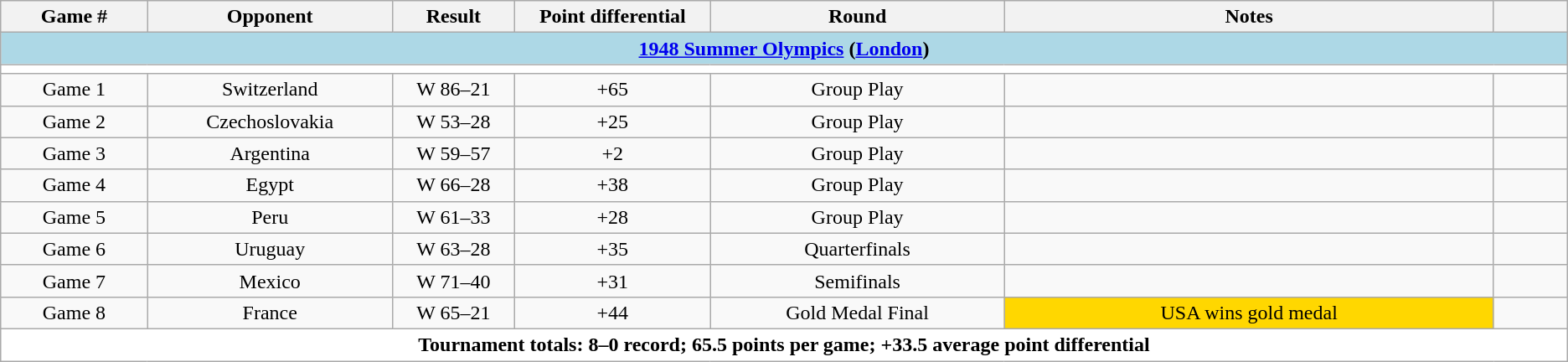<table class="wikitable">
<tr>
<th width=6%>Game #</th>
<th width=10%>Opponent</th>
<th width=05%>Result</th>
<th width=8%>Point differential</th>
<th width=12%>Round</th>
<th width=20%>Notes</th>
<th width=3%></th>
</tr>
<tr>
<td colspan="7"  style="text-align:center; background:lightblue;"><span><strong><a href='#'>1948 Summer Olympics</a> (<a href='#'>London</a>)</strong></span></td>
</tr>
<tr>
<td colspan="7"  style="text-align:center; background:white;"></td>
</tr>
<tr>
<td align=center>Game 1</td>
<td align=center>Switzerland</td>
<td align=center>W 86–21</td>
<td align=center>+65</td>
<td align=center>Group Play</td>
<td align=center></td>
<td align=center></td>
</tr>
<tr>
<td align=center>Game 2</td>
<td align=center>Czechoslovakia</td>
<td align=center>W 53–28</td>
<td align=center>+25</td>
<td align=center>Group Play</td>
<td align=center></td>
<td align=center></td>
</tr>
<tr>
<td align=center>Game 3</td>
<td align=center>Argentina</td>
<td align=center>W 59–57</td>
<td align=center>+2</td>
<td align=center>Group Play</td>
<td align=center></td>
<td align=center></td>
</tr>
<tr>
<td align=center>Game 4</td>
<td align=center>Egypt</td>
<td align=center>W 66–28</td>
<td align=center>+38</td>
<td align=center>Group Play</td>
<td align=center></td>
<td align=center></td>
</tr>
<tr>
<td align=center>Game 5</td>
<td align=center>Peru</td>
<td align=center>W 61–33</td>
<td align=center>+28</td>
<td align=center>Group Play</td>
<td align=center></td>
<td align=center></td>
</tr>
<tr>
<td align=center>Game 6</td>
<td align=center>Uruguay</td>
<td align=center>W 63–28</td>
<td align=center>+35</td>
<td align=center>Quarterfinals</td>
<td align=center></td>
<td align=center></td>
</tr>
<tr>
<td align=center>Game 7</td>
<td align=center>Mexico</td>
<td align=center>W 71–40</td>
<td align=center>+31</td>
<td align=center>Semifinals</td>
<td align=center></td>
<td align=center></td>
</tr>
<tr>
<td align=center>Game 8</td>
<td align=center>France</td>
<td align=center>W 65–21</td>
<td align=center>+44</td>
<td align=center>Gold Medal Final</td>
<td style="text-align:center; background:gold;">USA wins gold medal </td>
<td align=center></td>
</tr>
<tr>
<td colspan="7"  style="text-align:center; background:white;"><span><strong>Tournament totals: 8–0 record; 65.5 points per game; +33.5 average point differential</strong></span></td>
</tr>
</table>
